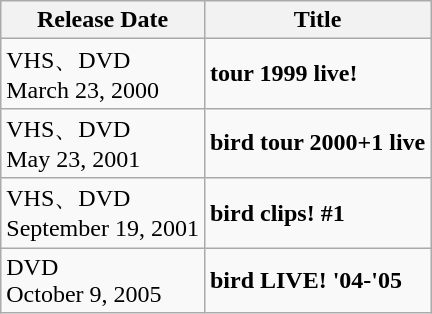<table class=wikitable>
<tr>
<th>Release Date</th>
<th>Title</th>
</tr>
<tr>
<td>VHS、DVD<br>March 23, 2000</td>
<td><strong>tour 1999 live!</strong></td>
</tr>
<tr>
<td>VHS、DVD<br>May 23, 2001</td>
<td><strong>bird tour 2000+1 live</strong></td>
</tr>
<tr>
<td>VHS、DVD<br>September 19, 2001</td>
<td><strong>bird clips! #1</strong></td>
</tr>
<tr>
<td>DVD<br>October 9, 2005</td>
<td><strong>bird LIVE! '04-'05</strong></td>
</tr>
</table>
